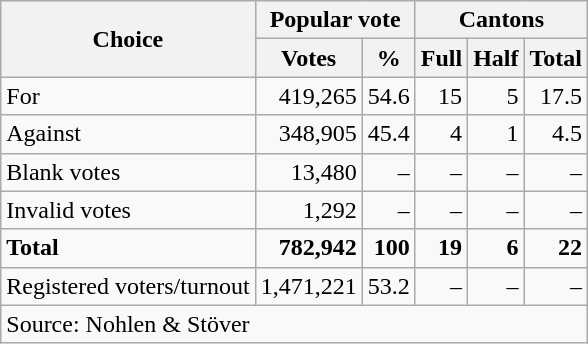<table class=wikitable style=text-align:right>
<tr>
<th rowspan=2>Choice</th>
<th colspan=2>Popular vote</th>
<th colspan=3>Cantons</th>
</tr>
<tr>
<th>Votes</th>
<th>%</th>
<th>Full</th>
<th>Half</th>
<th>Total</th>
</tr>
<tr>
<td align=left>For</td>
<td>419,265</td>
<td>54.6</td>
<td>15</td>
<td>5</td>
<td>17.5</td>
</tr>
<tr>
<td align=left>Against</td>
<td>348,905</td>
<td>45.4</td>
<td>4</td>
<td>1</td>
<td>4.5</td>
</tr>
<tr>
<td align=left>Blank votes</td>
<td>13,480</td>
<td>–</td>
<td>–</td>
<td>–</td>
<td>–</td>
</tr>
<tr>
<td align=left>Invalid votes</td>
<td>1,292</td>
<td>–</td>
<td>–</td>
<td>–</td>
<td>–</td>
</tr>
<tr>
<td align=left><strong>Total</strong></td>
<td><strong>782,942</strong></td>
<td><strong>100</strong></td>
<td><strong>19</strong></td>
<td><strong>6</strong></td>
<td><strong>22</strong></td>
</tr>
<tr>
<td align=left>Registered voters/turnout</td>
<td>1,471,221</td>
<td>53.2</td>
<td>–</td>
<td>–</td>
<td>–</td>
</tr>
<tr>
<td align=left colspan=6>Source: Nohlen & Stöver</td>
</tr>
</table>
